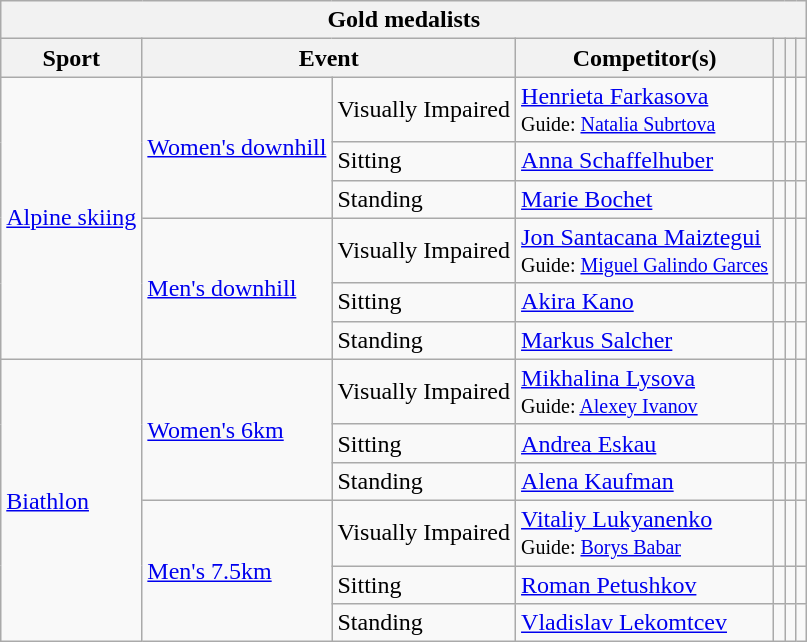<table class="wikitable">
<tr>
<th colspan="7">Gold medalists</th>
</tr>
<tr>
<th>Sport</th>
<th colspan=2>Event</th>
<th>Competitor(s)</th>
<th></th>
<th></th>
<th></th>
</tr>
<tr>
<td rowspan=6><a href='#'>Alpine skiing</a></td>
<td rowspan=3><a href='#'>Women's downhill</a></td>
<td>Visually Impaired</td>
<td><a href='#'>Henrieta Farkasova</a><br><small>Guide: <a href='#'>Natalia Subrtova</a></small></td>
<td></td>
<td></td>
<td></td>
</tr>
<tr>
<td>Sitting</td>
<td><a href='#'>Anna Schaffelhuber</a></td>
<td></td>
<td></td>
<td></td>
</tr>
<tr>
<td>Standing</td>
<td><a href='#'>Marie Bochet</a></td>
<td></td>
<td></td>
<td></td>
</tr>
<tr>
<td rowspan=3><a href='#'>Men's downhill</a></td>
<td>Visually Impaired</td>
<td><a href='#'>Jon Santacana Maiztegui</a><br><small>Guide: <a href='#'>Miguel Galindo Garces</a></small></td>
<td></td>
<td></td>
<td></td>
</tr>
<tr>
<td>Sitting</td>
<td><a href='#'>Akira Kano</a></td>
<td></td>
<td></td>
<td></td>
</tr>
<tr>
<td>Standing</td>
<td><a href='#'>Markus Salcher</a></td>
<td></td>
<td></td>
<td></td>
</tr>
<tr>
<td rowspan=6><a href='#'>Biathlon</a></td>
<td rowspan=3><a href='#'>Women's 6km</a></td>
<td>Visually Impaired</td>
<td><a href='#'>Mikhalina Lysova</a><br><small>Guide: <a href='#'>Alexey Ivanov</a></small></td>
<td></td>
<td></td>
<td></td>
</tr>
<tr>
<td>Sitting</td>
<td><a href='#'>Andrea Eskau</a></td>
<td></td>
<td></td>
<td></td>
</tr>
<tr>
<td>Standing</td>
<td><a href='#'>Alena Kaufman</a></td>
<td></td>
<td></td>
<td></td>
</tr>
<tr>
<td rowspan=3><a href='#'>Men's 7.5km</a></td>
<td>Visually Impaired</td>
<td><a href='#'>Vitaliy Lukyanenko</a><br><small>Guide: <a href='#'>Borys Babar</a></small></td>
<td></td>
<td></td>
<td></td>
</tr>
<tr>
<td>Sitting</td>
<td><a href='#'>Roman Petushkov</a></td>
<td></td>
<td></td>
<td></td>
</tr>
<tr>
<td>Standing</td>
<td><a href='#'>Vladislav Lekomtcev</a></td>
<td></td>
<td></td>
<td></td>
</tr>
</table>
